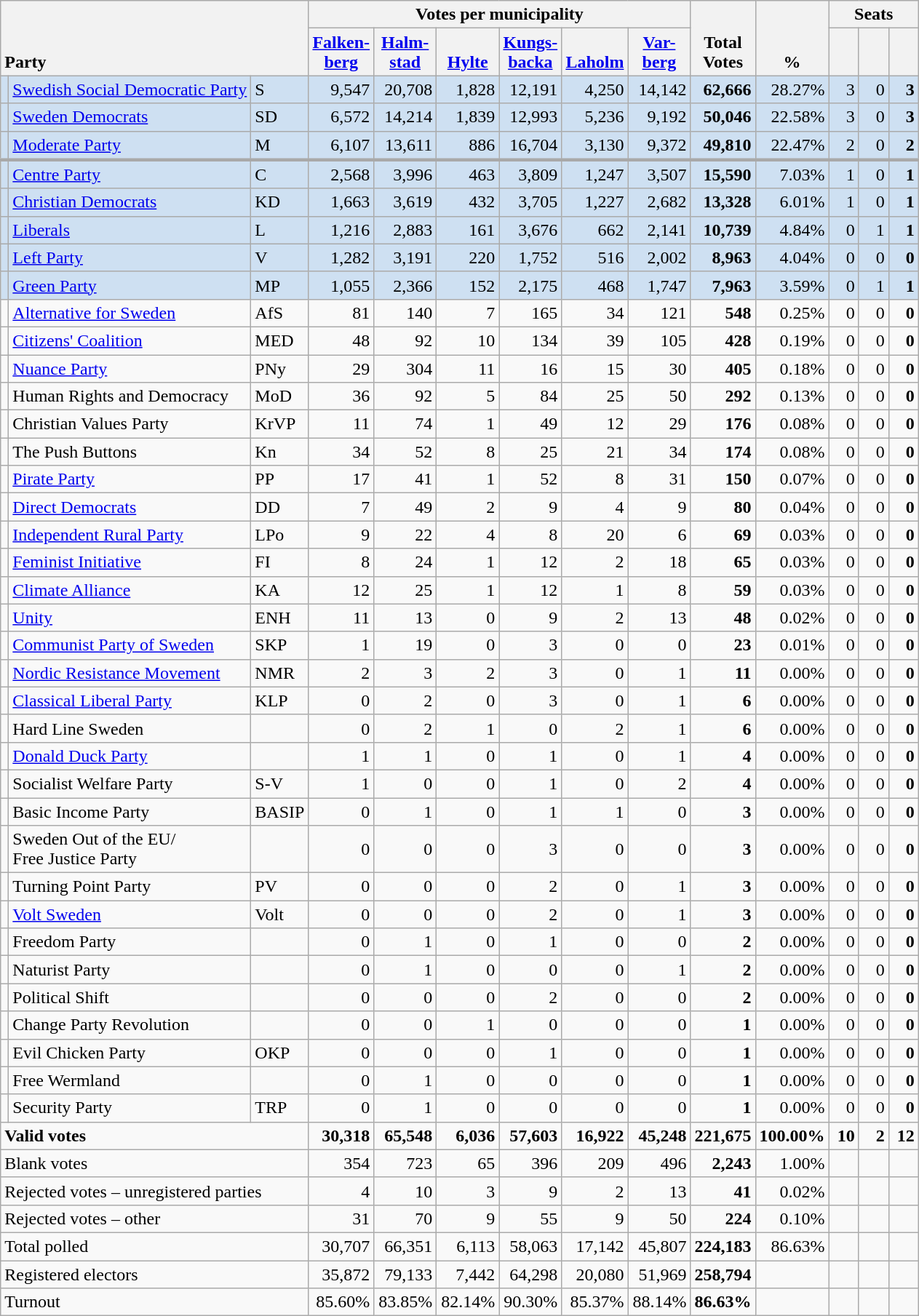<table class="wikitable" border="1" style="text-align:right;">
<tr>
<th style="text-align:left;" valign=bottom rowspan=2 colspan=3>Party</th>
<th colspan=6>Votes per municipality</th>
<th align=center valign=bottom rowspan=2 width="50">Total Votes</th>
<th align=center valign=bottom rowspan=2 width="50">%</th>
<th colspan=3>Seats</th>
</tr>
<tr>
<th align=center valign=bottom width="50"><a href='#'>Falken- berg</a></th>
<th align=center valign=bottom width="50"><a href='#'>Halm- stad</a></th>
<th align=center valign=bottom width="50"><a href='#'>Hylte</a></th>
<th align=center valign=bottom width="50"><a href='#'>Kungs- backa</a></th>
<th align=center valign=bottom width="50"><a href='#'>Laholm</a></th>
<th align=center valign=bottom width="50"><a href='#'>Var- berg</a></th>
<th align=center valign=bottom width="20"><small></small></th>
<th align=center valign=bottom width="20"><small><a href='#'></a></small></th>
<th align=center valign=bottom width="20"><small></small></th>
</tr>
<tr style="background:#CEE0F2;">
<td></td>
<td align=left style="white-space: nowrap;"><a href='#'>Swedish Social Democratic Party</a></td>
<td align=left>S</td>
<td>9,547</td>
<td>20,708</td>
<td>1,828</td>
<td>12,191</td>
<td>4,250</td>
<td>14,142</td>
<td><strong>62,666</strong></td>
<td>28.27%</td>
<td>3</td>
<td>0</td>
<td><strong>3</strong></td>
</tr>
<tr style="background:#CEE0F2;">
<td></td>
<td align=left><a href='#'>Sweden Democrats</a></td>
<td align=left>SD</td>
<td>6,572</td>
<td>14,214</td>
<td>1,839</td>
<td>12,993</td>
<td>5,236</td>
<td>9,192</td>
<td><strong>50,046</strong></td>
<td>22.58%</td>
<td>3</td>
<td>0</td>
<td><strong>3</strong></td>
</tr>
<tr style="background:#CEE0F2;">
<td></td>
<td align=left><a href='#'>Moderate Party</a></td>
<td align=left>M</td>
<td>6,107</td>
<td>13,611</td>
<td>886</td>
<td>16,704</td>
<td>3,130</td>
<td>9,372</td>
<td><strong>49,810</strong></td>
<td>22.47%</td>
<td>2</td>
<td>0</td>
<td><strong>2</strong></td>
</tr>
<tr style="background:#CEE0F2; border-top:3px solid darkgray;">
<td></td>
<td align=left><a href='#'>Centre Party</a></td>
<td align=left>C</td>
<td>2,568</td>
<td>3,996</td>
<td>463</td>
<td>3,809</td>
<td>1,247</td>
<td>3,507</td>
<td><strong>15,590</strong></td>
<td>7.03%</td>
<td>1</td>
<td>0</td>
<td><strong>1</strong></td>
</tr>
<tr style="background:#CEE0F2;">
<td></td>
<td align=left><a href='#'>Christian Democrats</a></td>
<td align=left>KD</td>
<td>1,663</td>
<td>3,619</td>
<td>432</td>
<td>3,705</td>
<td>1,227</td>
<td>2,682</td>
<td><strong>13,328</strong></td>
<td>6.01%</td>
<td>1</td>
<td>0</td>
<td><strong>1</strong></td>
</tr>
<tr style="background:#CEE0F2;">
<td></td>
<td align=left><a href='#'>Liberals</a></td>
<td align=left>L</td>
<td>1,216</td>
<td>2,883</td>
<td>161</td>
<td>3,676</td>
<td>662</td>
<td>2,141</td>
<td><strong>10,739</strong></td>
<td>4.84%</td>
<td>0</td>
<td>1</td>
<td><strong>1</strong></td>
</tr>
<tr style="background:#CEE0F2;">
<td></td>
<td align=left><a href='#'>Left Party</a></td>
<td align=left>V</td>
<td>1,282</td>
<td>3,191</td>
<td>220</td>
<td>1,752</td>
<td>516</td>
<td>2,002</td>
<td><strong>8,963</strong></td>
<td>4.04%</td>
<td>0</td>
<td>0</td>
<td><strong>0</strong></td>
</tr>
<tr style="background:#CEE0F2;">
<td></td>
<td align=left><a href='#'>Green Party</a></td>
<td align=left>MP</td>
<td>1,055</td>
<td>2,366</td>
<td>152</td>
<td>2,175</td>
<td>468</td>
<td>1,747</td>
<td><strong>7,963</strong></td>
<td>3.59%</td>
<td>0</td>
<td>1</td>
<td><strong>1</strong></td>
</tr>
<tr>
<td></td>
<td align=left><a href='#'>Alternative for Sweden</a></td>
<td align=left>AfS</td>
<td>81</td>
<td>140</td>
<td>7</td>
<td>165</td>
<td>34</td>
<td>121</td>
<td><strong>548</strong></td>
<td>0.25%</td>
<td>0</td>
<td>0</td>
<td><strong>0</strong></td>
</tr>
<tr>
<td></td>
<td align=left><a href='#'>Citizens' Coalition</a></td>
<td align=left>MED</td>
<td>48</td>
<td>92</td>
<td>10</td>
<td>134</td>
<td>39</td>
<td>105</td>
<td><strong>428</strong></td>
<td>0.19%</td>
<td>0</td>
<td>0</td>
<td><strong>0</strong></td>
</tr>
<tr>
<td></td>
<td align=left><a href='#'>Nuance Party</a></td>
<td align=left>PNy</td>
<td>29</td>
<td>304</td>
<td>11</td>
<td>16</td>
<td>15</td>
<td>30</td>
<td><strong>405</strong></td>
<td>0.18%</td>
<td>0</td>
<td>0</td>
<td><strong>0</strong></td>
</tr>
<tr>
<td></td>
<td align=left>Human Rights and Democracy</td>
<td align=left>MoD</td>
<td>36</td>
<td>92</td>
<td>5</td>
<td>84</td>
<td>25</td>
<td>50</td>
<td><strong>292</strong></td>
<td>0.13%</td>
<td>0</td>
<td>0</td>
<td><strong>0</strong></td>
</tr>
<tr>
<td></td>
<td align=left>Christian Values Party</td>
<td align=left>KrVP</td>
<td>11</td>
<td>74</td>
<td>1</td>
<td>49</td>
<td>12</td>
<td>29</td>
<td><strong>176</strong></td>
<td>0.08%</td>
<td>0</td>
<td>0</td>
<td><strong>0</strong></td>
</tr>
<tr>
<td></td>
<td align=left>The Push Buttons</td>
<td align=left>Kn</td>
<td>34</td>
<td>52</td>
<td>8</td>
<td>25</td>
<td>21</td>
<td>34</td>
<td><strong>174</strong></td>
<td>0.08%</td>
<td>0</td>
<td>0</td>
<td><strong>0</strong></td>
</tr>
<tr>
<td></td>
<td align=left><a href='#'>Pirate Party</a></td>
<td align=left>PP</td>
<td>17</td>
<td>41</td>
<td>1</td>
<td>52</td>
<td>8</td>
<td>31</td>
<td><strong>150</strong></td>
<td>0.07%</td>
<td>0</td>
<td>0</td>
<td><strong>0</strong></td>
</tr>
<tr>
<td></td>
<td align=left><a href='#'>Direct Democrats</a></td>
<td align=left>DD</td>
<td>7</td>
<td>49</td>
<td>2</td>
<td>9</td>
<td>4</td>
<td>9</td>
<td><strong>80</strong></td>
<td>0.04%</td>
<td>0</td>
<td>0</td>
<td><strong>0</strong></td>
</tr>
<tr>
<td></td>
<td align=left><a href='#'>Independent Rural Party</a></td>
<td align=left>LPo</td>
<td>9</td>
<td>22</td>
<td>4</td>
<td>8</td>
<td>20</td>
<td>6</td>
<td><strong>69</strong></td>
<td>0.03%</td>
<td>0</td>
<td>0</td>
<td><strong>0</strong></td>
</tr>
<tr>
<td></td>
<td align=left><a href='#'>Feminist Initiative</a></td>
<td align=left>FI</td>
<td>8</td>
<td>24</td>
<td>1</td>
<td>12</td>
<td>2</td>
<td>18</td>
<td><strong>65</strong></td>
<td>0.03%</td>
<td>0</td>
<td>0</td>
<td><strong>0</strong></td>
</tr>
<tr>
<td></td>
<td align=left><a href='#'>Climate Alliance</a></td>
<td align=left>KA</td>
<td>12</td>
<td>25</td>
<td>1</td>
<td>12</td>
<td>1</td>
<td>8</td>
<td><strong>59</strong></td>
<td>0.03%</td>
<td>0</td>
<td>0</td>
<td><strong>0</strong></td>
</tr>
<tr>
<td></td>
<td align=left><a href='#'>Unity</a></td>
<td align=left>ENH</td>
<td>11</td>
<td>13</td>
<td>0</td>
<td>9</td>
<td>2</td>
<td>13</td>
<td><strong>48</strong></td>
<td>0.02%</td>
<td>0</td>
<td>0</td>
<td><strong>0</strong></td>
</tr>
<tr>
<td></td>
<td align=left><a href='#'>Communist Party of Sweden</a></td>
<td align=left>SKP</td>
<td>1</td>
<td>19</td>
<td>0</td>
<td>3</td>
<td>0</td>
<td>0</td>
<td><strong>23</strong></td>
<td>0.01%</td>
<td>0</td>
<td>0</td>
<td><strong>0</strong></td>
</tr>
<tr>
<td></td>
<td align=left><a href='#'>Nordic Resistance Movement</a></td>
<td align=left>NMR</td>
<td>2</td>
<td>3</td>
<td>2</td>
<td>3</td>
<td>0</td>
<td>1</td>
<td><strong>11</strong></td>
<td>0.00%</td>
<td>0</td>
<td>0</td>
<td><strong>0</strong></td>
</tr>
<tr>
<td></td>
<td align=left><a href='#'>Classical Liberal Party</a></td>
<td align=left>KLP</td>
<td>0</td>
<td>2</td>
<td>0</td>
<td>3</td>
<td>0</td>
<td>1</td>
<td><strong>6</strong></td>
<td>0.00%</td>
<td>0</td>
<td>0</td>
<td><strong>0</strong></td>
</tr>
<tr>
<td></td>
<td align=left>Hard Line Sweden</td>
<td align=left></td>
<td>0</td>
<td>2</td>
<td>1</td>
<td>0</td>
<td>2</td>
<td>1</td>
<td><strong>6</strong></td>
<td>0.00%</td>
<td>0</td>
<td>0</td>
<td><strong>0</strong></td>
</tr>
<tr>
<td></td>
<td align=left><a href='#'>Donald Duck Party</a></td>
<td align=left></td>
<td>1</td>
<td>1</td>
<td>0</td>
<td>1</td>
<td>0</td>
<td>1</td>
<td><strong>4</strong></td>
<td>0.00%</td>
<td>0</td>
<td>0</td>
<td><strong>0</strong></td>
</tr>
<tr>
<td></td>
<td align=left>Socialist Welfare Party</td>
<td align=left>S-V</td>
<td>1</td>
<td>0</td>
<td>0</td>
<td>1</td>
<td>0</td>
<td>2</td>
<td><strong>4</strong></td>
<td>0.00%</td>
<td>0</td>
<td>0</td>
<td><strong>0</strong></td>
</tr>
<tr>
<td></td>
<td align=left>Basic Income Party</td>
<td align=left>BASIP</td>
<td>0</td>
<td>1</td>
<td>0</td>
<td>1</td>
<td>1</td>
<td>0</td>
<td><strong>3</strong></td>
<td>0.00%</td>
<td>0</td>
<td>0</td>
<td><strong>0</strong></td>
</tr>
<tr>
<td></td>
<td align=left>Sweden Out of the EU/<br>Free Justice Party</td>
<td align=left></td>
<td>0</td>
<td>0</td>
<td>0</td>
<td>3</td>
<td>0</td>
<td>0</td>
<td><strong>3</strong></td>
<td>0.00%</td>
<td>0</td>
<td>0</td>
<td><strong>0</strong></td>
</tr>
<tr>
<td></td>
<td align=left>Turning Point Party</td>
<td align=left>PV</td>
<td>0</td>
<td>0</td>
<td>0</td>
<td>2</td>
<td>0</td>
<td>1</td>
<td><strong>3</strong></td>
<td>0.00%</td>
<td>0</td>
<td>0</td>
<td><strong>0</strong></td>
</tr>
<tr>
<td></td>
<td align=left><a href='#'>Volt Sweden</a></td>
<td align=left>Volt</td>
<td>0</td>
<td>0</td>
<td>0</td>
<td>2</td>
<td>0</td>
<td>1</td>
<td><strong>3</strong></td>
<td>0.00%</td>
<td>0</td>
<td>0</td>
<td><strong>0</strong></td>
</tr>
<tr>
<td></td>
<td align=left>Freedom Party</td>
<td align=left></td>
<td>0</td>
<td>1</td>
<td>0</td>
<td>1</td>
<td>0</td>
<td>0</td>
<td><strong>2</strong></td>
<td>0.00%</td>
<td>0</td>
<td>0</td>
<td><strong>0</strong></td>
</tr>
<tr>
<td></td>
<td align=left>Naturist Party</td>
<td align=left></td>
<td>0</td>
<td>1</td>
<td>0</td>
<td>0</td>
<td>0</td>
<td>1</td>
<td><strong>2</strong></td>
<td>0.00%</td>
<td>0</td>
<td>0</td>
<td><strong>0</strong></td>
</tr>
<tr>
<td></td>
<td align=left>Political Shift</td>
<td align=left></td>
<td>0</td>
<td>0</td>
<td>0</td>
<td>2</td>
<td>0</td>
<td>0</td>
<td><strong>2</strong></td>
<td>0.00%</td>
<td>0</td>
<td>0</td>
<td><strong>0</strong></td>
</tr>
<tr>
<td></td>
<td align=left>Change Party Revolution</td>
<td align=left></td>
<td>0</td>
<td>0</td>
<td>1</td>
<td>0</td>
<td>0</td>
<td>0</td>
<td><strong>1</strong></td>
<td>0.00%</td>
<td>0</td>
<td>0</td>
<td><strong>0</strong></td>
</tr>
<tr>
<td></td>
<td align=left>Evil Chicken Party</td>
<td align=left>OKP</td>
<td>0</td>
<td>0</td>
<td>0</td>
<td>1</td>
<td>0</td>
<td>0</td>
<td><strong>1</strong></td>
<td>0.00%</td>
<td>0</td>
<td>0</td>
<td><strong>0</strong></td>
</tr>
<tr>
<td></td>
<td align=left>Free Wermland</td>
<td align=left></td>
<td>0</td>
<td>1</td>
<td>0</td>
<td>0</td>
<td>0</td>
<td>0</td>
<td><strong>1</strong></td>
<td>0.00%</td>
<td>0</td>
<td>0</td>
<td><strong>0</strong></td>
</tr>
<tr>
<td></td>
<td align=left>Security Party</td>
<td align=left>TRP</td>
<td>0</td>
<td>1</td>
<td>0</td>
<td>0</td>
<td>0</td>
<td>0</td>
<td><strong>1</strong></td>
<td>0.00%</td>
<td>0</td>
<td>0</td>
<td><strong>0</strong></td>
</tr>
<tr style="font-weight:bold">
<td align=left colspan=3>Valid votes</td>
<td>30,318</td>
<td>65,548</td>
<td>6,036</td>
<td>57,603</td>
<td>16,922</td>
<td>45,248</td>
<td>221,675</td>
<td>100.00%</td>
<td>10</td>
<td>2</td>
<td>12</td>
</tr>
<tr>
<td align=left colspan=3>Blank votes</td>
<td>354</td>
<td>723</td>
<td>65</td>
<td>396</td>
<td>209</td>
<td>496</td>
<td><strong>2,243</strong></td>
<td>1.00%</td>
<td></td>
<td></td>
<td></td>
</tr>
<tr>
<td align=left colspan=3>Rejected votes – unregistered parties</td>
<td>4</td>
<td>10</td>
<td>3</td>
<td>9</td>
<td>2</td>
<td>13</td>
<td><strong>41</strong></td>
<td>0.02%</td>
<td></td>
<td></td>
<td></td>
</tr>
<tr>
<td align=left colspan=3>Rejected votes – other</td>
<td>31</td>
<td>70</td>
<td>9</td>
<td>55</td>
<td>9</td>
<td>50</td>
<td><strong>224</strong></td>
<td>0.10%</td>
<td></td>
<td></td>
<td></td>
</tr>
<tr>
<td align=left colspan=3>Total polled</td>
<td>30,707</td>
<td>66,351</td>
<td>6,113</td>
<td>58,063</td>
<td>17,142</td>
<td>45,807</td>
<td><strong>224,183</strong></td>
<td>86.63%</td>
<td></td>
<td></td>
<td></td>
</tr>
<tr>
<td align=left colspan=3>Registered electors</td>
<td>35,872</td>
<td>79,133</td>
<td>7,442</td>
<td>64,298</td>
<td>20,080</td>
<td>51,969</td>
<td><strong>258,794</strong></td>
<td></td>
<td></td>
<td></td>
<td></td>
</tr>
<tr>
<td align=left colspan=3>Turnout</td>
<td>85.60%</td>
<td>83.85%</td>
<td>82.14%</td>
<td>90.30%</td>
<td>85.37%</td>
<td>88.14%</td>
<td><strong>86.63%</strong></td>
<td></td>
<td></td>
<td></td>
<td></td>
</tr>
</table>
